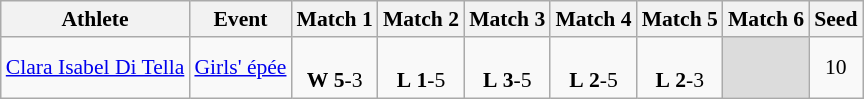<table class="wikitable" border="1" style="font-size:90%">
<tr>
<th>Athlete</th>
<th>Event</th>
<th>Match 1</th>
<th>Match 2</th>
<th>Match 3</th>
<th>Match 4</th>
<th>Match 5</th>
<th>Match 6</th>
<th>Seed</th>
</tr>
<tr>
<td><a href='#'>Clara Isabel Di Tella</a></td>
<td><a href='#'>Girls' épée</a></td>
<td align=center><br> <strong>W</strong> <strong>5</strong>-3</td>
<td align=center><br> <strong>L</strong> <strong>1</strong>-5</td>
<td align=center><br> <strong>L</strong> <strong>3</strong>-5</td>
<td align=center><br> <strong>L</strong> <strong>2</strong>-5</td>
<td align=center><br> <strong>L</strong> <strong>2</strong>-3</td>
<td bgcolor=#DCDCDC></td>
<td align=center>10</td>
</tr>
</table>
